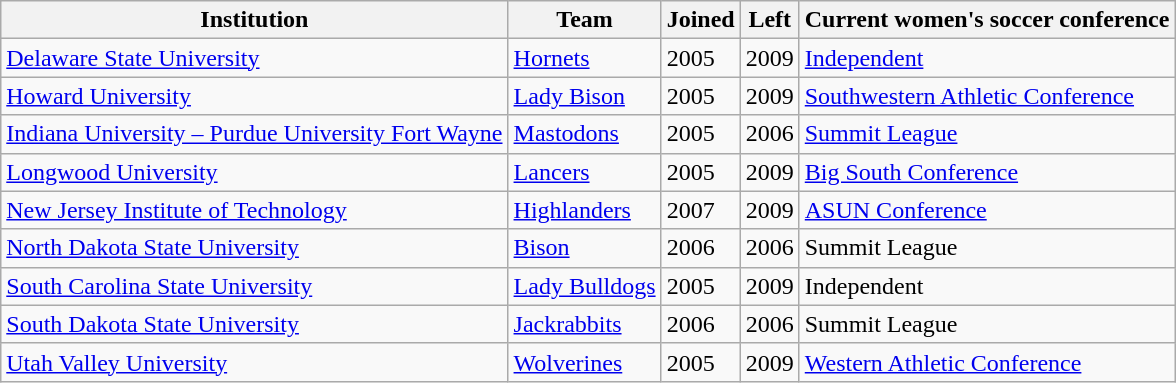<table class="wikitable sortable" style="text-align: left;">
<tr>
<th>Institution</th>
<th>Team</th>
<th>Joined</th>
<th>Left</th>
<th>Current women's soccer conference</th>
</tr>
<tr>
<td><a href='#'>Delaware State University</a></td>
<td><a href='#'>Hornets</a></td>
<td>2005</td>
<td>2009</td>
<td><a href='#'>Independent</a></td>
</tr>
<tr>
<td><a href='#'>Howard University</a></td>
<td><a href='#'>Lady Bison</a></td>
<td>2005</td>
<td>2009</td>
<td><a href='#'>Southwestern Athletic Conference</a></td>
</tr>
<tr>
<td><a href='#'>Indiana University – Purdue University Fort Wayne</a></td>
<td><a href='#'>Mastodons</a></td>
<td>2005</td>
<td>2006</td>
<td><a href='#'>Summit League</a></td>
</tr>
<tr>
<td><a href='#'>Longwood University</a></td>
<td><a href='#'>Lancers</a></td>
<td>2005</td>
<td>2009</td>
<td><a href='#'>Big South Conference</a></td>
</tr>
<tr>
<td><a href='#'>New Jersey Institute of Technology</a></td>
<td><a href='#'>Highlanders</a></td>
<td>2007</td>
<td>2009</td>
<td><a href='#'>ASUN Conference</a></td>
</tr>
<tr>
<td><a href='#'>North Dakota State University</a></td>
<td><a href='#'>Bison</a></td>
<td>2006</td>
<td>2006</td>
<td>Summit League</td>
</tr>
<tr>
<td><a href='#'>South Carolina State University</a></td>
<td><a href='#'>Lady Bulldogs</a></td>
<td>2005</td>
<td>2009</td>
<td>Independent</td>
</tr>
<tr>
<td><a href='#'>South Dakota State University</a></td>
<td><a href='#'>Jackrabbits</a></td>
<td>2006</td>
<td>2006</td>
<td>Summit League</td>
</tr>
<tr>
<td><a href='#'>Utah Valley University</a></td>
<td><a href='#'>Wolverines</a></td>
<td>2005</td>
<td>2009</td>
<td><a href='#'>Western Athletic Conference</a></td>
</tr>
</table>
